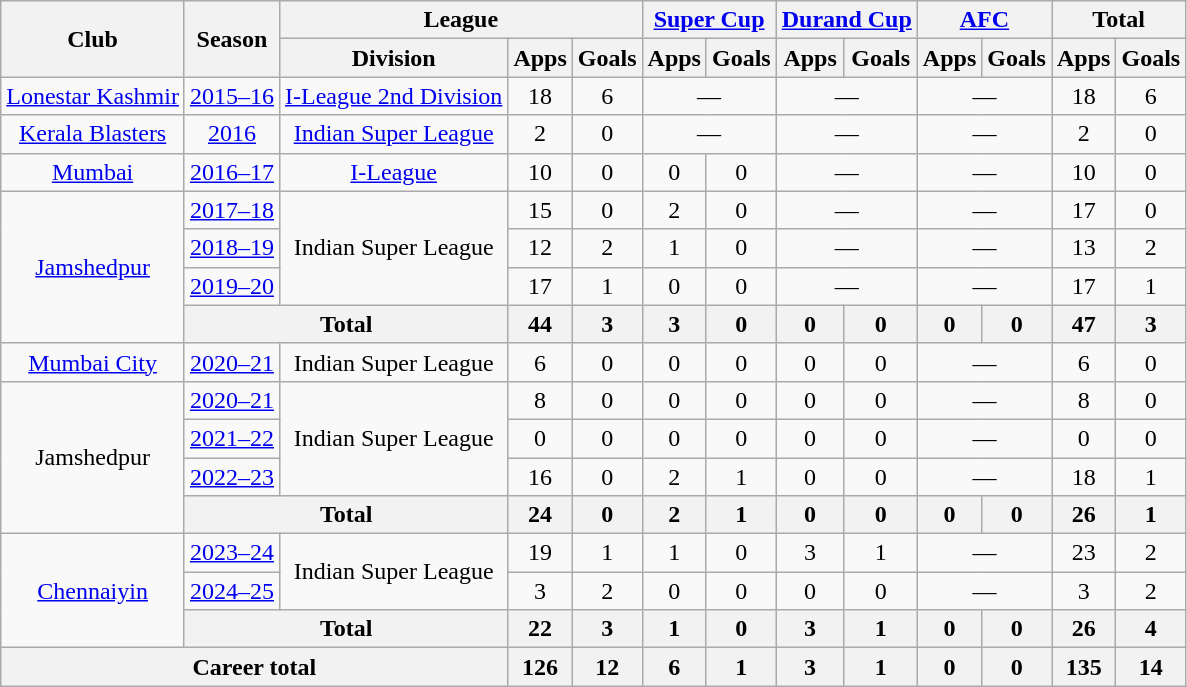<table class="wikitable" style="text-align: center;">
<tr>
<th rowspan="2">Club</th>
<th rowspan="2">Season</th>
<th colspan="3">League</th>
<th colspan="2"><a href='#'>Super Cup</a></th>
<th colspan="2"><a href='#'>Durand Cup</a></th>
<th colspan="2"><a href='#'>AFC</a></th>
<th colspan="2">Total</th>
</tr>
<tr>
<th>Division</th>
<th>Apps</th>
<th>Goals</th>
<th>Apps</th>
<th>Goals</th>
<th>Apps</th>
<th>Goals</th>
<th>Apps</th>
<th>Goals</th>
<th>Apps</th>
<th>Goals</th>
</tr>
<tr>
<td rowspan="1"><a href='#'>Lonestar Kashmir</a></td>
<td><a href='#'>2015–16</a></td>
<td rowspan="1"><a href='#'>I-League 2nd Division</a></td>
<td>18</td>
<td>6</td>
<td colspan="2">—</td>
<td colspan="2">—</td>
<td colspan="2">—</td>
<td>18</td>
<td>6</td>
</tr>
<tr>
<td rowspan="1"><a href='#'>Kerala Blasters</a></td>
<td><a href='#'>2016</a></td>
<td rowspan="1"><a href='#'>Indian Super League</a></td>
<td>2</td>
<td>0</td>
<td colspan="2">—</td>
<td colspan="2">—</td>
<td colspan="2">—</td>
<td>2</td>
<td>0</td>
</tr>
<tr>
<td rowspan="1"><a href='#'>Mumbai</a></td>
<td><a href='#'>2016–17</a></td>
<td rowspan="1"><a href='#'>I-League</a></td>
<td>10</td>
<td>0</td>
<td>0</td>
<td>0</td>
<td colspan="2">—</td>
<td colspan="2">—</td>
<td>10</td>
<td>0</td>
</tr>
<tr>
<td rowspan="4"><a href='#'>Jamshedpur</a></td>
<td><a href='#'>2017–18</a></td>
<td rowspan="3">Indian Super League</td>
<td>15</td>
<td>0</td>
<td>2</td>
<td>0</td>
<td colspan="2">—</td>
<td colspan="2">—</td>
<td>17</td>
<td>0</td>
</tr>
<tr>
<td><a href='#'>2018–19</a></td>
<td>12</td>
<td>2</td>
<td>1</td>
<td>0</td>
<td colspan="2">—</td>
<td colspan="2">—</td>
<td>13</td>
<td>2</td>
</tr>
<tr>
<td><a href='#'>2019–20</a></td>
<td>17</td>
<td>1</td>
<td>0</td>
<td>0</td>
<td colspan="2">—</td>
<td colspan="2">—</td>
<td>17</td>
<td>1</td>
</tr>
<tr>
<th colspan="2">Total</th>
<th>44</th>
<th>3</th>
<th>3</th>
<th>0</th>
<th>0</th>
<th>0</th>
<th>0</th>
<th>0</th>
<th>47</th>
<th>3</th>
</tr>
<tr>
<td rowspan="1"><a href='#'>Mumbai City</a></td>
<td><a href='#'>2020–21</a></td>
<td>Indian Super League</td>
<td>6</td>
<td>0</td>
<td>0</td>
<td>0</td>
<td>0</td>
<td>0</td>
<td colspan="2">—</td>
<td>6</td>
<td>0</td>
</tr>
<tr>
<td rowspan="4">Jamshedpur</td>
<td><a href='#'>2020–21</a></td>
<td rowspan="3">Indian Super League</td>
<td>8</td>
<td>0</td>
<td>0</td>
<td>0</td>
<td>0</td>
<td>0</td>
<td colspan="2">—</td>
<td>8</td>
<td>0</td>
</tr>
<tr>
<td><a href='#'>2021–22</a></td>
<td>0</td>
<td>0</td>
<td>0</td>
<td>0</td>
<td>0</td>
<td>0</td>
<td colspan="2">—</td>
<td>0</td>
<td>0</td>
</tr>
<tr>
<td><a href='#'>2022–23</a></td>
<td>16</td>
<td>0</td>
<td>2</td>
<td>1</td>
<td>0</td>
<td>0</td>
<td colspan="2">—</td>
<td>18</td>
<td>1</td>
</tr>
<tr>
<th colspan="2">Total</th>
<th>24</th>
<th>0</th>
<th>2</th>
<th>1</th>
<th>0</th>
<th>0</th>
<th>0</th>
<th>0</th>
<th>26</th>
<th>1</th>
</tr>
<tr>
<td rowspan="3"><a href='#'>Chennaiyin</a></td>
<td><a href='#'>2023–24</a></td>
<td rowspan="2">Indian Super League</td>
<td>19</td>
<td>1</td>
<td>1</td>
<td>0</td>
<td>3</td>
<td>1</td>
<td colspan="2">—</td>
<td>23</td>
<td>2</td>
</tr>
<tr>
<td><a href='#'>2024–25</a></td>
<td>3</td>
<td>2</td>
<td>0</td>
<td>0</td>
<td>0</td>
<td>0</td>
<td colspan="2">—</td>
<td>3</td>
<td>2</td>
</tr>
<tr>
<th colspan="2">Total</th>
<th>22</th>
<th>3</th>
<th>1</th>
<th>0</th>
<th>3</th>
<th>1</th>
<th>0</th>
<th>0</th>
<th>26</th>
<th>4</th>
</tr>
<tr>
<th colspan="3">Career total</th>
<th>126</th>
<th>12</th>
<th>6</th>
<th>1</th>
<th>3</th>
<th>1</th>
<th>0</th>
<th>0</th>
<th>135</th>
<th>14</th>
</tr>
</table>
